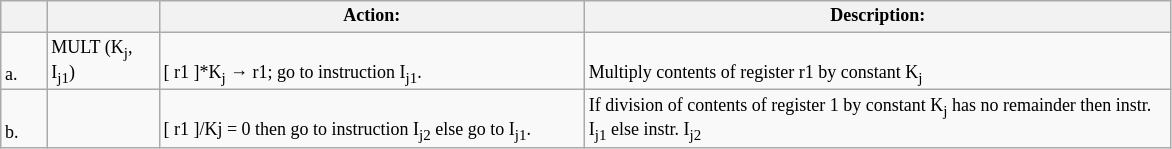<table class="wikitable">
<tr style="font-size:9pt">
<th width="25" Height="9.6" align="center" valign="bottom"></th>
<th width="69" valign="bottom"></th>
<th width="277.8" align="center" valign="bottom">Action:</th>
<th width="385.2" align="center" valign="bottom">Description:</th>
</tr>
<tr style="font-size:9pt" valign="bottom">
<td Height="9.6">a.</td>
<td>MULT (K<sub>j</sub>, I<sub>j1</sub>)</td>
<td>[ r1 ]*K<sub>j</sub> → r1; go to instruction I<sub>j1</sub>.</td>
<td>Multiply contents of register r1 by constant K<sub>j</sub></td>
</tr>
<tr style="font-size:9pt" valign="bottom">
<td Height="9.6">b.</td>
<td></td>
<td>[ r1 ]/Kj = 0 then go to instruction I<sub>j2</sub> else go to I<sub>j1</sub>.</td>
<td>If division of contents of register 1 by constant K<sub>j</sub> has no remainder then instr. I<sub>j1</sub> else instr. I<sub>j2</sub></td>
</tr>
</table>
